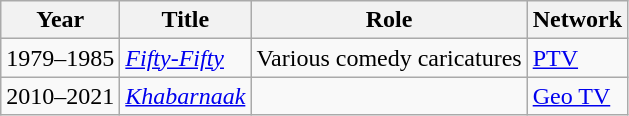<table class="wikitable sortable plainrowheaders">
<tr style="text-align:center;">
<th scope="col">Year</th>
<th scope="col">Title</th>
<th scope="col">Role</th>
<th scope="col">Network</th>
</tr>
<tr>
<td>1979–1985</td>
<td><em><a href='#'>Fifty-Fifty</a></em> </td>
<td>Various comedy caricatures</td>
<td><a href='#'>PTV</a></td>
</tr>
<tr>
<td>2010–2021</td>
<td><em><a href='#'>Khabarnaak</a></em> </td>
<td></td>
<td><a href='#'>Geo TV</a></td>
</tr>
</table>
